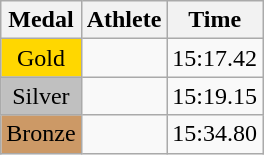<table class="wikitable">
<tr>
<th>Medal</th>
<th>Athlete</th>
<th>Time</th>
</tr>
<tr>
<td style="text-align:center;background-color:gold;">Gold</td>
<td></td>
<td>15:17.42</td>
</tr>
<tr>
<td style="text-align:center;background-color:silver;">Silver</td>
<td></td>
<td>15:19.15</td>
</tr>
<tr>
<td style="text-align:center;background-color:#CC9966;">Bronze</td>
<td></td>
<td>15:34.80</td>
</tr>
</table>
